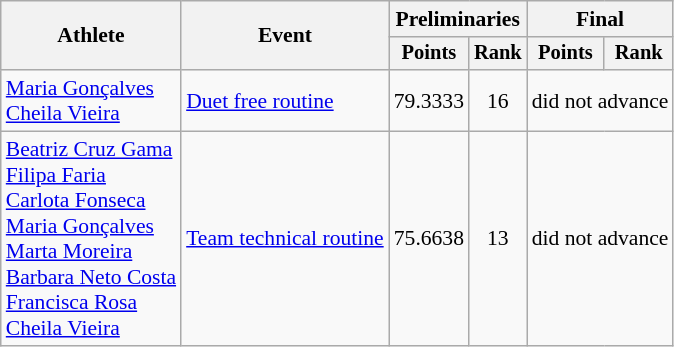<table class="wikitable" style="font-size:90%">
<tr>
<th rowspan="2">Athlete</th>
<th rowspan="2">Event</th>
<th colspan="2">Preliminaries</th>
<th colspan="2">Final</th>
</tr>
<tr style="font-size:95%">
<th>Points</th>
<th>Rank</th>
<th>Points</th>
<th>Rank</th>
</tr>
<tr align="center">
<td align="left"><a href='#'>Maria Gonçalves</a><br><a href='#'>Cheila Vieira</a></td>
<td align="left"><a href='#'>Duet free routine</a></td>
<td>79.3333</td>
<td>16</td>
<td colspan=2>did not advance</td>
</tr>
<tr align="center">
<td align="left"><a href='#'>Beatriz Cruz Gama</a><br><a href='#'>Filipa Faria</a><br><a href='#'>Carlota Fonseca</a><br><a href='#'>Maria Gonçalves</a><br><a href='#'>Marta Moreira</a><br><a href='#'>Barbara Neto Costa</a><br><a href='#'>Francisca Rosa</a><br><a href='#'>Cheila Vieira</a></td>
<td align="left"><a href='#'>Team technical routine</a></td>
<td>75.6638</td>
<td>13</td>
<td colspan=2>did not advance</td>
</tr>
</table>
